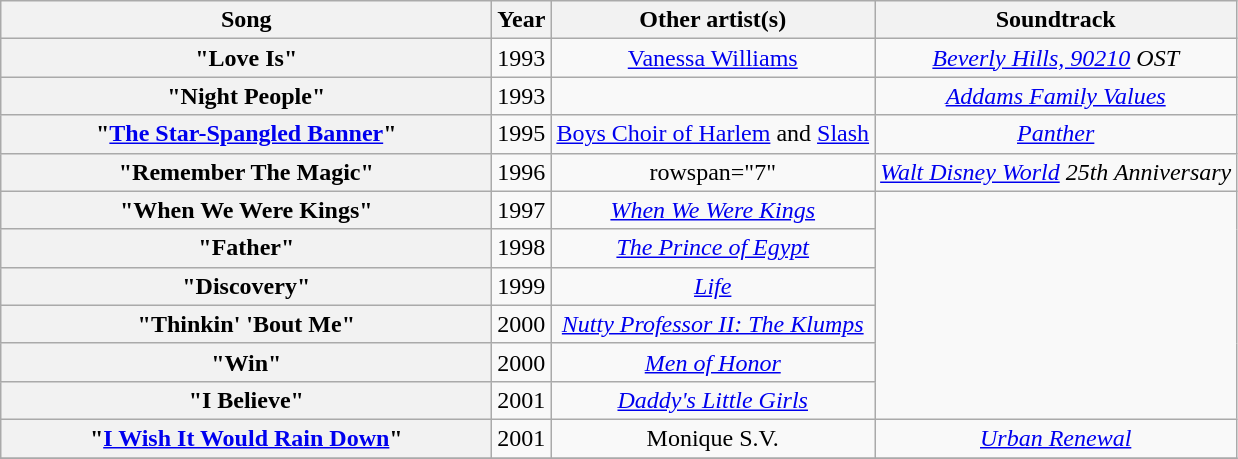<table class="wikitable plainrowheaders" style="text-align: center">
<tr>
<th scope="col" style="width:20em;">Song</th>
<th scope="col">Year</th>
<th scope="col">Other artist(s)</th>
<th scope="col">Soundtrack</th>
</tr>
<tr>
<th scope="row">"Love Is"</th>
<td>1993</td>
<td><a href='#'>Vanessa Williams</a></td>
<td><em><a href='#'>Beverly Hills, 90210</a> OST</em></td>
</tr>
<tr>
<th scope="row">"Night People"</th>
<td>1993</td>
<td></td>
<td><em><a href='#'>Addams Family Values</a></em></td>
</tr>
<tr>
<th scope="row">"<a href='#'>The Star-Spangled Banner</a>"</th>
<td>1995</td>
<td><a href='#'>Boys Choir of Harlem</a> and <a href='#'>Slash</a></td>
<td><em><a href='#'>Panther</a></em></td>
</tr>
<tr>
<th scope="row">"Remember The Magic"</th>
<td>1996</td>
<td>rowspan="7" </td>
<td><em><a href='#'>Walt Disney World</a> 25th Anniversary</em></td>
</tr>
<tr>
<th scope="row">"When We Were Kings"</th>
<td>1997</td>
<td><em><a href='#'>When We Were Kings</a></em></td>
</tr>
<tr>
<th scope="row">"Father"</th>
<td>1998</td>
<td><em><a href='#'>The Prince of Egypt</a></em></td>
</tr>
<tr>
<th scope="row">"Discovery"</th>
<td>1999</td>
<td><em><a href='#'>Life</a></em></td>
</tr>
<tr>
<th scope="row">"Thinkin' 'Bout Me"</th>
<td>2000</td>
<td><em><a href='#'>Nutty Professor II: The Klumps</a></em></td>
</tr>
<tr>
<th scope="row">"Win"</th>
<td>2000</td>
<td><em><a href='#'>Men of Honor</a></em></td>
</tr>
<tr>
<th scope="row">"I Believe"</th>
<td>2001</td>
<td><em><a href='#'>Daddy's Little Girls</a></em></td>
</tr>
<tr>
<th scope="row">"<a href='#'>I Wish It Would Rain Down</a>"</th>
<td>2001</td>
<td>Monique S.V.</td>
<td><em><a href='#'>Urban Renewal</a></em></td>
</tr>
<tr>
</tr>
</table>
